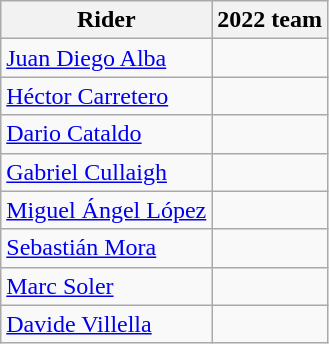<table class="wikitable">
<tr>
<th>Rider</th>
<th>2022 team</th>
</tr>
<tr>
<td><a href='#'>Juan Diego Alba</a></td>
<td></td>
</tr>
<tr>
<td><a href='#'>Héctor Carretero</a></td>
<td></td>
</tr>
<tr>
<td><a href='#'>Dario Cataldo</a></td>
<td></td>
</tr>
<tr>
<td><a href='#'>Gabriel Cullaigh</a></td>
<td></td>
</tr>
<tr>
<td><a href='#'>Miguel Ángel López</a></td>
<td></td>
</tr>
<tr>
<td><a href='#'>Sebastián Mora</a></td>
<td></td>
</tr>
<tr>
<td><a href='#'>Marc Soler</a></td>
<td></td>
</tr>
<tr>
<td><a href='#'>Davide Villella</a></td>
<td></td>
</tr>
</table>
